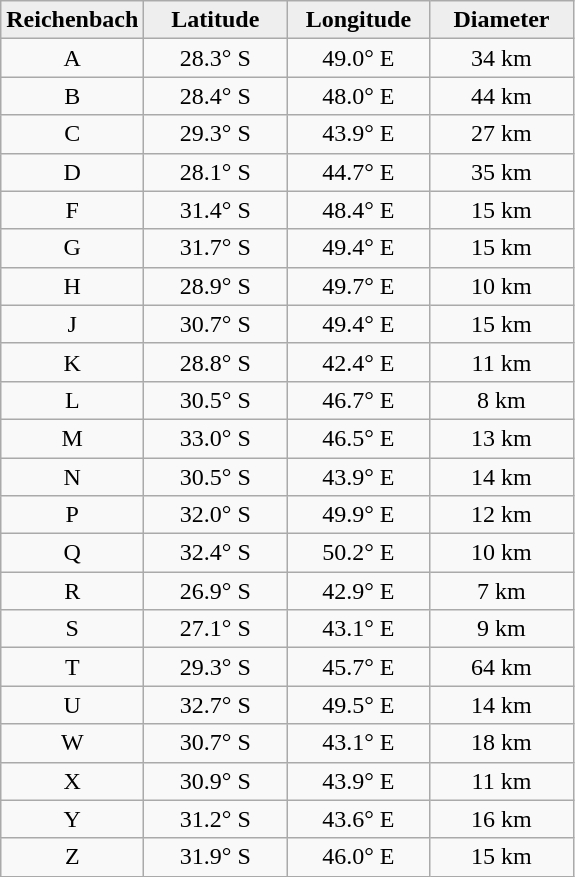<table class="wikitable">
<tr>
<th width="25%" style="background:#eeeeee;">Reichenbach</th>
<th width="25%" style="background:#eeeeee;">Latitude</th>
<th width="25%" style="background:#eeeeee;">Longitude</th>
<th width="25%" style="background:#eeeeee;">Diameter</th>
</tr>
<tr>
<td align="center">A</td>
<td align="center">28.3° S</td>
<td align="center">49.0° E</td>
<td align="center">34 km</td>
</tr>
<tr>
<td align="center">B</td>
<td align="center">28.4° S</td>
<td align="center">48.0° E</td>
<td align="center">44 km</td>
</tr>
<tr>
<td align="center">C</td>
<td align="center">29.3° S</td>
<td align="center">43.9° E</td>
<td align="center">27 km</td>
</tr>
<tr>
<td align="center">D</td>
<td align="center">28.1° S</td>
<td align="center">44.7° E</td>
<td align="center">35 km</td>
</tr>
<tr>
<td align="center">F</td>
<td align="center">31.4° S</td>
<td align="center">48.4° E</td>
<td align="center">15 km</td>
</tr>
<tr>
<td align="center">G</td>
<td align="center">31.7° S</td>
<td align="center">49.4° E</td>
<td align="center">15 km</td>
</tr>
<tr>
<td align="center">H</td>
<td align="center">28.9° S</td>
<td align="center">49.7° E</td>
<td align="center">10 km</td>
</tr>
<tr>
<td align="center">J</td>
<td align="center">30.7° S</td>
<td align="center">49.4° E</td>
<td align="center">15 km</td>
</tr>
<tr>
<td align="center">K</td>
<td align="center">28.8° S</td>
<td align="center">42.4° E</td>
<td align="center">11 km</td>
</tr>
<tr>
<td align="center">L</td>
<td align="center">30.5° S</td>
<td align="center">46.7° E</td>
<td align="center">8 km</td>
</tr>
<tr>
<td align="center">M</td>
<td align="center">33.0° S</td>
<td align="center">46.5° E</td>
<td align="center">13 km</td>
</tr>
<tr>
<td align="center">N</td>
<td align="center">30.5° S</td>
<td align="center">43.9° E</td>
<td align="center">14 km</td>
</tr>
<tr>
<td align="center">P</td>
<td align="center">32.0° S</td>
<td align="center">49.9° E</td>
<td align="center">12 km</td>
</tr>
<tr>
<td align="center">Q</td>
<td align="center">32.4° S</td>
<td align="center">50.2° E</td>
<td align="center">10 km</td>
</tr>
<tr>
<td align="center">R</td>
<td align="center">26.9° S</td>
<td align="center">42.9° E</td>
<td align="center">7 km</td>
</tr>
<tr>
<td align="center">S</td>
<td align="center">27.1° S</td>
<td align="center">43.1° E</td>
<td align="center">9 km</td>
</tr>
<tr>
<td align="center">T</td>
<td align="center">29.3° S</td>
<td align="center">45.7° E</td>
<td align="center">64 km</td>
</tr>
<tr>
<td align="center">U</td>
<td align="center">32.7° S</td>
<td align="center">49.5° E</td>
<td align="center">14 km</td>
</tr>
<tr>
<td align="center">W</td>
<td align="center">30.7° S</td>
<td align="center">43.1° E</td>
<td align="center">18 km</td>
</tr>
<tr>
<td align="center">X</td>
<td align="center">30.9° S</td>
<td align="center">43.9° E</td>
<td align="center">11 km</td>
</tr>
<tr>
<td align="center">Y</td>
<td align="center">31.2° S</td>
<td align="center">43.6° E</td>
<td align="center">16 km</td>
</tr>
<tr>
<td align="center">Z</td>
<td align="center">31.9° S</td>
<td align="center">46.0° E</td>
<td align="center">15 km</td>
</tr>
</table>
